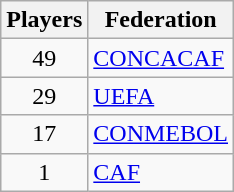<table class="wikitable">
<tr>
<th>Players</th>
<th>Federation</th>
</tr>
<tr>
<td align="center">49</td>
<td><a href='#'>CONCACAF</a></td>
</tr>
<tr>
<td align="center">29</td>
<td><a href='#'>UEFA</a></td>
</tr>
<tr>
<td align="center">17</td>
<td><a href='#'>CONMEBOL</a></td>
</tr>
<tr>
<td align="center">1</td>
<td><a href='#'>CAF</a></td>
</tr>
</table>
